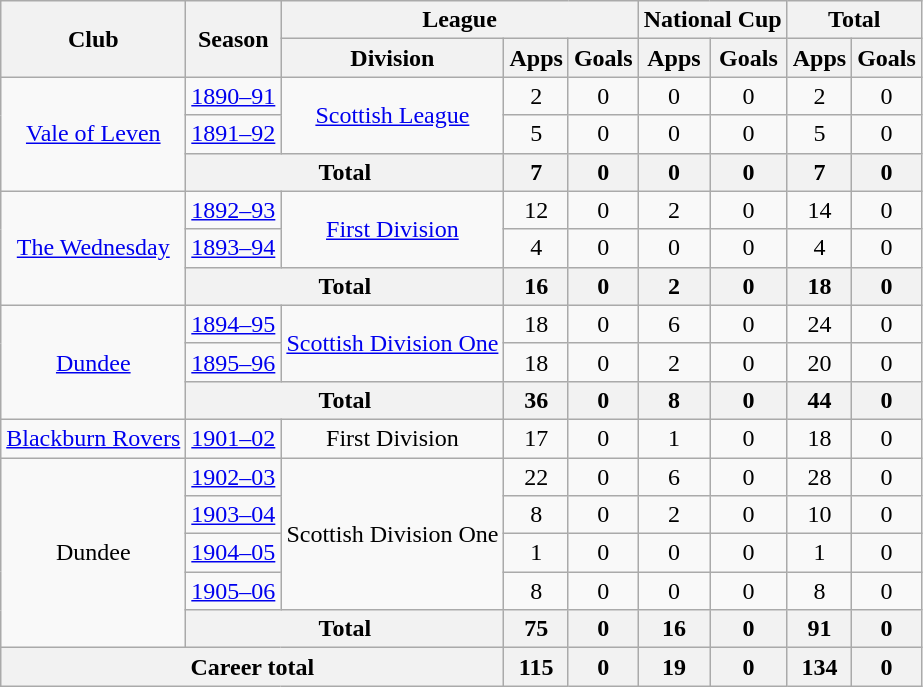<table class="wikitable" style="text-align: center;">
<tr>
<th rowspan="2">Club</th>
<th rowspan="2">Season</th>
<th colspan="3">League</th>
<th colspan="2">National Cup</th>
<th colspan="2">Total</th>
</tr>
<tr>
<th>Division</th>
<th>Apps</th>
<th>Goals</th>
<th>Apps</th>
<th>Goals</th>
<th>Apps</th>
<th>Goals</th>
</tr>
<tr>
<td rowspan="3"><a href='#'>Vale of Leven</a></td>
<td><a href='#'>1890–91</a></td>
<td rowspan="2"><a href='#'>Scottish League</a></td>
<td>2</td>
<td>0</td>
<td>0</td>
<td>0</td>
<td>2</td>
<td>0</td>
</tr>
<tr>
<td><a href='#'>1891–92</a></td>
<td>5</td>
<td>0</td>
<td>0</td>
<td>0</td>
<td>5</td>
<td>0</td>
</tr>
<tr>
<th colspan="2">Total</th>
<th>7</th>
<th>0</th>
<th>0</th>
<th>0</th>
<th>7</th>
<th>0</th>
</tr>
<tr>
<td rowspan="3"><a href='#'>The Wednesday</a></td>
<td><a href='#'>1892–93</a></td>
<td rowspan="2"><a href='#'>First Division</a></td>
<td>12</td>
<td>0</td>
<td>2</td>
<td>0</td>
<td>14</td>
<td>0</td>
</tr>
<tr>
<td><a href='#'>1893–94</a></td>
<td>4</td>
<td>0</td>
<td>0</td>
<td>0</td>
<td>4</td>
<td>0</td>
</tr>
<tr>
<th colspan="2">Total</th>
<th>16</th>
<th>0</th>
<th>2</th>
<th>0</th>
<th>18</th>
<th>0</th>
</tr>
<tr>
<td rowspan="3"><a href='#'>Dundee</a></td>
<td><a href='#'>1894–95</a></td>
<td rowspan="2"><a href='#'>Scottish Division One</a></td>
<td>18</td>
<td>0</td>
<td>6</td>
<td>0</td>
<td>24</td>
<td>0</td>
</tr>
<tr>
<td><a href='#'>1895–96</a></td>
<td>18</td>
<td>0</td>
<td>2</td>
<td>0</td>
<td>20</td>
<td>0</td>
</tr>
<tr>
<th colspan="2">Total</th>
<th>36</th>
<th>0</th>
<th>8</th>
<th>0</th>
<th>44</th>
<th>0</th>
</tr>
<tr>
<td><a href='#'>Blackburn Rovers</a></td>
<td><a href='#'>1901–02</a></td>
<td>First Division</td>
<td>17</td>
<td>0</td>
<td>1</td>
<td>0</td>
<td>18</td>
<td>0</td>
</tr>
<tr>
<td rowspan="5">Dundee</td>
<td><a href='#'>1902–03</a></td>
<td rowspan="4">Scottish Division One</td>
<td>22</td>
<td>0</td>
<td>6</td>
<td>0</td>
<td>28</td>
<td>0</td>
</tr>
<tr>
<td><a href='#'>1903–04</a></td>
<td>8</td>
<td>0</td>
<td>2</td>
<td>0</td>
<td>10</td>
<td>0</td>
</tr>
<tr>
<td><a href='#'>1904–05</a></td>
<td>1</td>
<td>0</td>
<td>0</td>
<td>0</td>
<td>1</td>
<td>0</td>
</tr>
<tr>
<td><a href='#'>1905–06</a></td>
<td>8</td>
<td>0</td>
<td>0</td>
<td>0</td>
<td>8</td>
<td>0</td>
</tr>
<tr>
<th colspan="2">Total</th>
<th>75</th>
<th>0</th>
<th>16</th>
<th>0</th>
<th>91</th>
<th>0</th>
</tr>
<tr>
<th colspan="3">Career total</th>
<th>115</th>
<th>0</th>
<th>19</th>
<th>0</th>
<th>134</th>
<th>0</th>
</tr>
</table>
